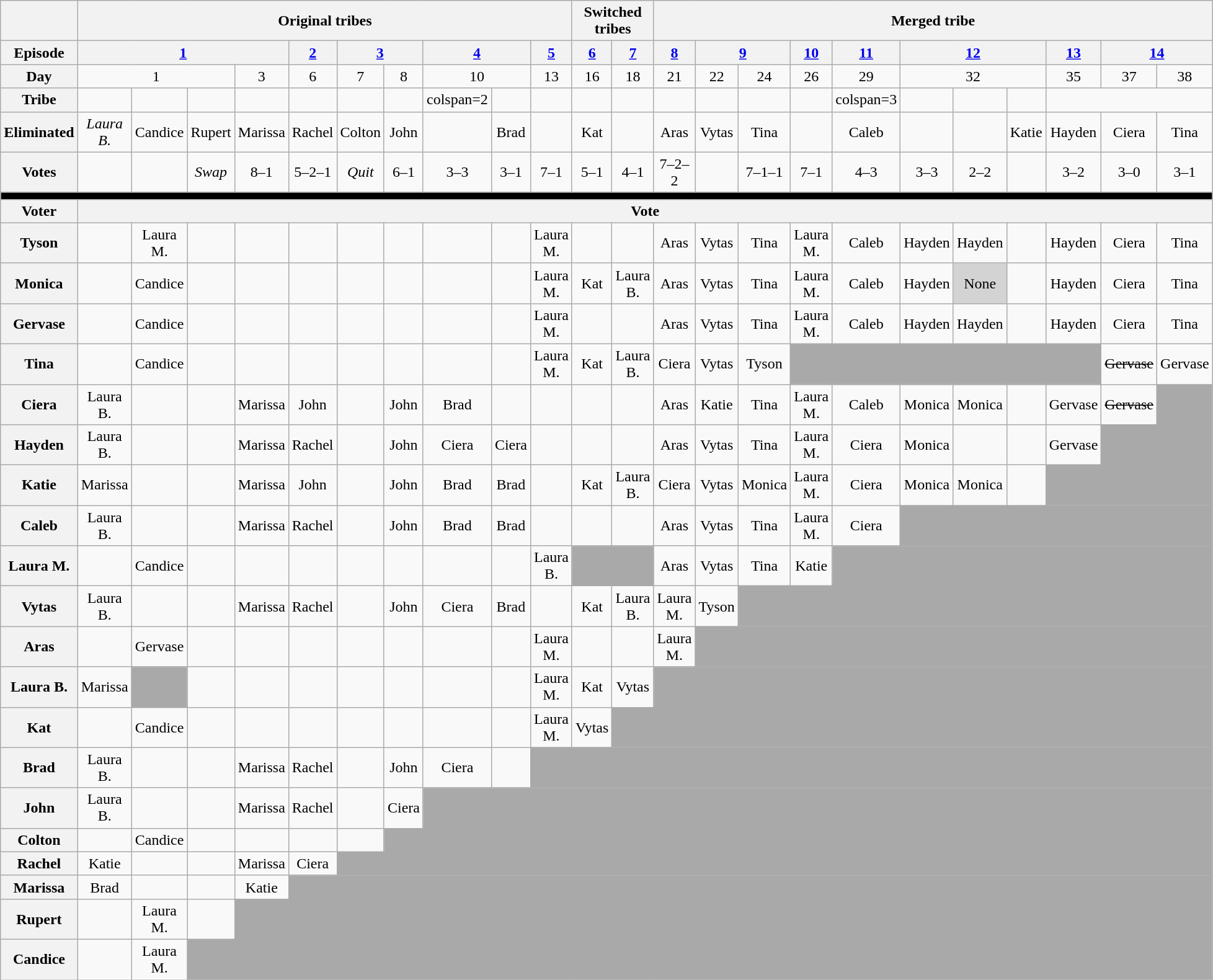<table class="wikitable nowrap" width=100% style="text-align:center">
<tr>
<th></th>
<th colspan=10>Original tribes</th>
<th colspan=2>Switched tribes</th>
<th colspan=11>Merged tribe</th>
</tr>
<tr>
<th>Episode</th>
<th colspan=4><a href='#'>1</a></th>
<th><a href='#'>2</a></th>
<th colspan=2><a href='#'>3</a></th>
<th colspan=2><a href='#'>4</a></th>
<th><a href='#'>5</a></th>
<th><a href='#'>6</a></th>
<th><a href='#'>7</a></th>
<th><a href='#'>8</a></th>
<th colspan=2><a href='#'>9</a></th>
<th><a href='#'>10</a></th>
<th><a href='#'>11</a></th>
<th colspan=3><a href='#'>12</a></th>
<th><a href='#'>13</a></th>
<th colspan=2><a href='#'>14</a></th>
</tr>
<tr>
<th>Day</th>
<td colspan=3>1</td>
<td>3</td>
<td>6</td>
<td>7</td>
<td>8</td>
<td colspan=2>10</td>
<td>13</td>
<td>16</td>
<td>18</td>
<td>21</td>
<td>22</td>
<td>24</td>
<td>26</td>
<td>29</td>
<td colspan=3>32</td>
<td>35</td>
<td>37</td>
<td>38</td>
</tr>
<tr>
<th>Tribe</th>
<td></td>
<td></td>
<td></td>
<td></td>
<td></td>
<td></td>
<td></td>
<td>colspan=2 </td>
<td></td>
<td></td>
<td></td>
<td></td>
<td></td>
<td></td>
<td></td>
<td></td>
<td>colspan=3 </td>
<td></td>
<td></td>
<td></td>
</tr>
<tr>
<th>Eliminated</th>
<td><em>Laura B.</em></td>
<td>Candice</td>
<td>Rupert</td>
<td>Marissa</td>
<td>Rachel</td>
<td>Colton</td>
<td>John</td>
<td></td>
<td>Brad</td>
<td></td>
<td>Kat</td>
<td></td>
<td>Aras</td>
<td>Vytas</td>
<td>Tina</td>
<td></td>
<td>Caleb</td>
<td></td>
<td></td>
<td>Katie</td>
<td>Hayden</td>
<td>Ciera</td>
<td>Tina</td>
</tr>
<tr>
<th>Votes</th>
<td></td>
<td></td>
<td><em>Swap</em></td>
<td>8–1</td>
<td>5–2–1</td>
<td><em>Quit</em></td>
<td>6–1</td>
<td>3–3</td>
<td>3–1</td>
<td>7–1</td>
<td>5–1</td>
<td>4–1</td>
<td>7–2–2</td>
<td></td>
<td>7–1–1</td>
<td>7–1</td>
<td>4–3</td>
<td>3–3</td>
<td>2–2</td>
<td></td>
<td>3–2</td>
<td>3–0</td>
<td>3–1</td>
</tr>
<tr>
<td colspan="38" bgcolor="black"></td>
</tr>
<tr>
<th>Voter</th>
<th colspan=24>Vote</th>
</tr>
<tr>
<th>Tyson</th>
<td></td>
<td>Laura M.</td>
<td></td>
<td></td>
<td></td>
<td></td>
<td></td>
<td></td>
<td></td>
<td>Laura M.</td>
<td></td>
<td></td>
<td>Aras</td>
<td>Vytas</td>
<td>Tina</td>
<td>Laura M.</td>
<td>Caleb</td>
<td>Hayden</td>
<td>Hayden</td>
<td></td>
<td>Hayden</td>
<td>Ciera</td>
<td>Tina</td>
</tr>
<tr>
<th>Monica</th>
<td></td>
<td>Candice</td>
<td></td>
<td></td>
<td></td>
<td></td>
<td></td>
<td></td>
<td></td>
<td>Laura M.</td>
<td>Kat</td>
<td>Laura B.</td>
<td>Aras</td>
<td>Vytas</td>
<td>Tina</td>
<td>Laura M.</td>
<td>Caleb</td>
<td>Hayden</td>
<td bgcolor=lightgray>None</td>
<td></td>
<td>Hayden</td>
<td>Ciera</td>
<td>Tina</td>
</tr>
<tr>
<th>Gervase</th>
<td></td>
<td>Candice</td>
<td></td>
<td></td>
<td></td>
<td></td>
<td></td>
<td></td>
<td></td>
<td>Laura M.</td>
<td></td>
<td></td>
<td>Aras</td>
<td>Vytas</td>
<td>Tina</td>
<td>Laura M.</td>
<td>Caleb</td>
<td>Hayden</td>
<td>Hayden</td>
<td></td>
<td>Hayden</td>
<td>Ciera</td>
<td>Tina</td>
</tr>
<tr>
<th>Tina</th>
<td></td>
<td>Candice</td>
<td></td>
<td></td>
<td></td>
<td></td>
<td></td>
<td></td>
<td></td>
<td>Laura M.</td>
<td>Kat</td>
<td>Laura B.</td>
<td>Ciera</td>
<td>Vytas</td>
<td>Tyson</td>
<td colspan="6" bgcolor=darkgray></td>
<td><s>Gervase</s></td>
<td>Gervase</td>
</tr>
<tr>
<th>Ciera</th>
<td>Laura B.</td>
<td></td>
<td></td>
<td>Marissa</td>
<td>John</td>
<td></td>
<td>John</td>
<td>Brad</td>
<td></td>
<td></td>
<td></td>
<td></td>
<td>Aras</td>
<td>Katie</td>
<td>Tina</td>
<td>Laura M.</td>
<td>Caleb</td>
<td>Monica</td>
<td>Monica</td>
<td></td>
<td>Gervase</td>
<td><s>Gervase</s></td>
<td bgcolor=darkgray></td>
</tr>
<tr>
<th>Hayden</th>
<td>Laura B.</td>
<td></td>
<td></td>
<td>Marissa</td>
<td>Rachel</td>
<td></td>
<td>John</td>
<td>Ciera</td>
<td>Ciera</td>
<td></td>
<td></td>
<td></td>
<td>Aras</td>
<td>Vytas</td>
<td>Tina</td>
<td>Laura M.</td>
<td>Ciera</td>
<td>Monica</td>
<td></td>
<td></td>
<td>Gervase</td>
<td colspan="2" bgcolor=darkgray></td>
</tr>
<tr>
<th>Katie</th>
<td>Marissa</td>
<td></td>
<td></td>
<td>Marissa</td>
<td>John</td>
<td></td>
<td>John</td>
<td>Brad</td>
<td>Brad</td>
<td></td>
<td>Kat</td>
<td>Laura B.</td>
<td>Ciera</td>
<td>Vytas</td>
<td>Monica</td>
<td>Laura M.</td>
<td>Ciera</td>
<td>Monica</td>
<td>Monica</td>
<td></td>
<td colspan="3" bgcolor=darkgray></td>
</tr>
<tr>
<th>Caleb</th>
<td>Laura B.</td>
<td></td>
<td></td>
<td>Marissa</td>
<td>Rachel</td>
<td></td>
<td>John</td>
<td>Brad</td>
<td>Brad</td>
<td></td>
<td></td>
<td></td>
<td>Aras</td>
<td>Vytas</td>
<td>Tina</td>
<td>Laura M.</td>
<td>Ciera</td>
<td colspan="6" bgcolor=darkgray></td>
</tr>
<tr>
<th>Laura M.</th>
<td></td>
<td>Candice</td>
<td></td>
<td></td>
<td></td>
<td></td>
<td></td>
<td></td>
<td></td>
<td>Laura B.</td>
<td colspan="2" bgcolor=darkgray></td>
<td>Aras</td>
<td>Vytas</td>
<td>Tina</td>
<td>Katie</td>
<td colspan="7" bgcolor=darkgray></td>
</tr>
<tr>
<th>Vytas</th>
<td>Laura B.</td>
<td></td>
<td></td>
<td>Marissa</td>
<td>Rachel</td>
<td></td>
<td>John</td>
<td>Ciera</td>
<td>Brad</td>
<td></td>
<td>Kat</td>
<td>Laura B.</td>
<td>Laura M.</td>
<td>Tyson</td>
<td colspan="9" bgcolor=darkgray></td>
</tr>
<tr>
<th>Aras</th>
<td></td>
<td>Gervase</td>
<td></td>
<td></td>
<td></td>
<td></td>
<td></td>
<td></td>
<td></td>
<td>Laura M.</td>
<td></td>
<td></td>
<td>Laura M.</td>
<td colspan="10" bgcolor=darkgray></td>
</tr>
<tr>
<th>Laura B.</th>
<td>Marissa</td>
<td bgcolor="darkgrey"></td>
<td></td>
<td></td>
<td></td>
<td></td>
<td></td>
<td></td>
<td></td>
<td>Laura M.</td>
<td>Kat</td>
<td>Vytas</td>
<td colspan="200" bgcolor=darkgray></td>
</tr>
<tr>
<th>Kat</th>
<td></td>
<td>Candice</td>
<td></td>
<td></td>
<td></td>
<td></td>
<td></td>
<td></td>
<td></td>
<td>Laura M.</td>
<td>Vytas</td>
<td colspan="300" bgcolor=darkgray></td>
</tr>
<tr>
<th>Brad</th>
<td>Laura B.</td>
<td></td>
<td></td>
<td>Marissa</td>
<td>Rachel</td>
<td></td>
<td>John</td>
<td>Ciera</td>
<td></td>
<td colspan="300" bgcolor=darkgray></td>
</tr>
<tr>
<th>John</th>
<td>Laura B.</td>
<td></td>
<td></td>
<td>Marissa</td>
<td>Rachel</td>
<td></td>
<td>Ciera</td>
<td colspan="500" bgcolor=darkgray></td>
</tr>
<tr>
<th>Colton</th>
<td></td>
<td>Candice</td>
<td></td>
<td></td>
<td></td>
<td></td>
<td colspan="600" bgcolor=darkgray></td>
</tr>
<tr>
<th>Rachel</th>
<td>Katie</td>
<td></td>
<td></td>
<td>Marissa</td>
<td>Ciera</td>
<td colspan="700" bgcolor=darkgray></td>
</tr>
<tr>
<th>Marissa</th>
<td>Brad</td>
<td></td>
<td></td>
<td>Katie</td>
<td colspan="800" bgcolor=darkgray></td>
</tr>
<tr>
<th>Rupert</th>
<td></td>
<td>Laura M.</td>
<td></td>
<td colspan="900" bgcolor=darkgray></td>
</tr>
<tr>
<th>Candice</th>
<td></td>
<td>Laura M.</td>
<td colspan="100" bgcolor=darkgray></td>
</tr>
</table>
